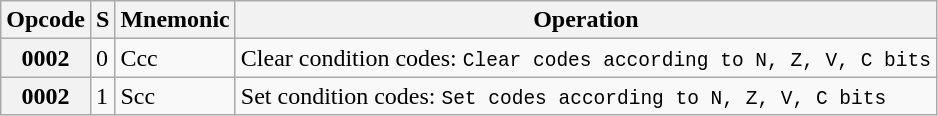<table class="wikitable">
<tr>
<th>Opcode</th>
<th>S</th>
<th>Mnemonic</th>
<th>Operation</th>
</tr>
<tr>
<th>0002</th>
<td>0</td>
<td>Ccc</td>
<td>Clear condition codes: <code>Clear codes according to N, Z, V, C bits</code></td>
</tr>
<tr>
<th>0002</th>
<td>1</td>
<td>Scc</td>
<td>Set condition codes: <code>Set codes according to N, Z, V, C bits</code></td>
</tr>
</table>
